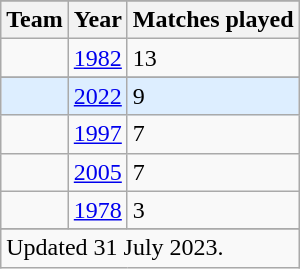<table class="wikitable defaultcenter col1left">
<tr>
</tr>
<tr>
<th>Team</th>
<th>Year</th>
<th>Matches played</th>
</tr>
<tr>
<td></td>
<td><a href='#'>1982</a></td>
<td>13</td>
</tr>
<tr>
</tr>
<tr style="background-color:#def;">
<td></td>
<td><a href='#'>2022</a></td>
<td>9</td>
</tr>
<tr>
<td></td>
<td><a href='#'>1997</a></td>
<td>7</td>
</tr>
<tr>
<td></td>
<td><a href='#'>2005</a></td>
<td>7</td>
</tr>
<tr>
<td></td>
<td><a href='#'>1978</a></td>
<td>3</td>
</tr>
<tr>
</tr>
<tr>
<td colspan=3>Updated 31 July 2023.<br></td>
</tr>
</table>
